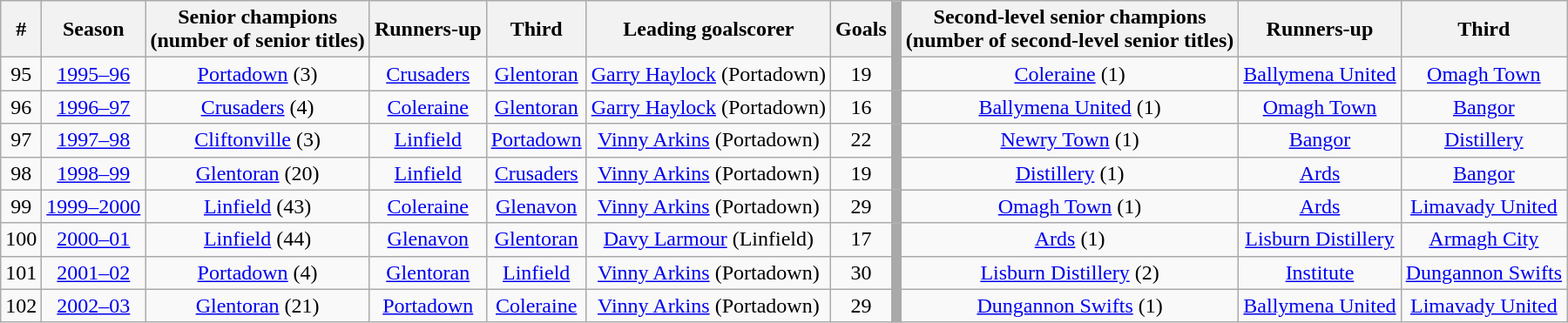<table class="wikitable collapsible" style="text-align: center">
<tr>
<th>#</th>
<th>Season</th>
<th>Senior champions<br>(number of senior titles)</th>
<th>Runners-up</th>
<th>Third</th>
<th>Leading goalscorer</th>
<th>Goals</th>
<th style="background-color:#A9A9A9"></th>
<th>Second-level senior champions<br>(number of second-level senior titles)</th>
<th>Runners-up</th>
<th>Third</th>
</tr>
<tr>
<td>95</td>
<td><a href='#'>1995–96</a></td>
<td><a href='#'>Portadown</a> (3)</td>
<td><a href='#'>Crusaders</a></td>
<td><a href='#'>Glentoran</a></td>
<td><a href='#'>Garry Haylock</a> (Portadown)</td>
<td>19</td>
<td style="background-color:#A9A9A9"></td>
<td><a href='#'>Coleraine</a> (1)</td>
<td><a href='#'>Ballymena United</a></td>
<td><a href='#'>Omagh Town</a></td>
</tr>
<tr>
<td>96</td>
<td><a href='#'>1996–97</a></td>
<td><a href='#'>Crusaders</a> (4)</td>
<td><a href='#'>Coleraine</a></td>
<td><a href='#'>Glentoran</a></td>
<td><a href='#'>Garry Haylock</a> (Portadown)</td>
<td>16</td>
<td style="background-color:#A9A9A9"></td>
<td><a href='#'>Ballymena United</a> (1)</td>
<td><a href='#'>Omagh Town</a></td>
<td><a href='#'>Bangor</a></td>
</tr>
<tr>
<td>97</td>
<td><a href='#'>1997–98</a></td>
<td><a href='#'>Cliftonville</a> (3)</td>
<td><a href='#'>Linfield</a></td>
<td><a href='#'>Portadown</a></td>
<td><a href='#'>Vinny Arkins</a> (Portadown)</td>
<td>22</td>
<td style="background-color:#A9A9A9"></td>
<td><a href='#'>Newry Town</a> (1)</td>
<td><a href='#'>Bangor</a></td>
<td><a href='#'>Distillery</a></td>
</tr>
<tr>
<td>98</td>
<td><a href='#'>1998–99</a></td>
<td><a href='#'>Glentoran</a> (20)</td>
<td><a href='#'>Linfield</a></td>
<td><a href='#'>Crusaders</a></td>
<td><a href='#'>Vinny Arkins</a> (Portadown)</td>
<td>19</td>
<td style="background-color:#A9A9A9"></td>
<td><a href='#'>Distillery</a> (1)</td>
<td><a href='#'>Ards</a></td>
<td><a href='#'>Bangor</a></td>
</tr>
<tr>
<td>99</td>
<td><a href='#'>1999–2000</a></td>
<td><a href='#'>Linfield</a> (43)</td>
<td><a href='#'>Coleraine</a></td>
<td><a href='#'>Glenavon</a></td>
<td><a href='#'>Vinny Arkins</a> (Portadown)</td>
<td>29</td>
<td style="background-color:#A9A9A9"></td>
<td><a href='#'>Omagh Town</a> (1)</td>
<td><a href='#'>Ards</a></td>
<td><a href='#'>Limavady United</a></td>
</tr>
<tr>
<td>100</td>
<td><a href='#'>2000–01</a></td>
<td><a href='#'>Linfield</a> (44)</td>
<td><a href='#'>Glenavon</a></td>
<td><a href='#'>Glentoran</a></td>
<td><a href='#'>Davy Larmour</a> (Linfield)</td>
<td>17</td>
<td style="background-color:#A9A9A9"></td>
<td><a href='#'>Ards</a> (1)</td>
<td><a href='#'>Lisburn Distillery</a></td>
<td><a href='#'>Armagh City</a></td>
</tr>
<tr>
<td>101</td>
<td><a href='#'>2001–02</a></td>
<td><a href='#'>Portadown</a> (4)</td>
<td><a href='#'>Glentoran</a></td>
<td><a href='#'>Linfield</a></td>
<td><a href='#'>Vinny Arkins</a> (Portadown)</td>
<td>30</td>
<td style="background-color:#A9A9A9"></td>
<td><a href='#'>Lisburn Distillery</a> (2)</td>
<td><a href='#'>Institute</a></td>
<td><a href='#'>Dungannon Swifts</a></td>
</tr>
<tr>
<td>102</td>
<td><a href='#'>2002–03</a></td>
<td><a href='#'>Glentoran</a> (21)</td>
<td><a href='#'>Portadown</a></td>
<td><a href='#'>Coleraine</a></td>
<td><a href='#'>Vinny Arkins</a> (Portadown)</td>
<td>29</td>
<td style="background-color:#A9A9A9"></td>
<td><a href='#'>Dungannon Swifts</a> (1)</td>
<td><a href='#'>Ballymena United</a></td>
<td><a href='#'>Limavady United</a></td>
</tr>
</table>
